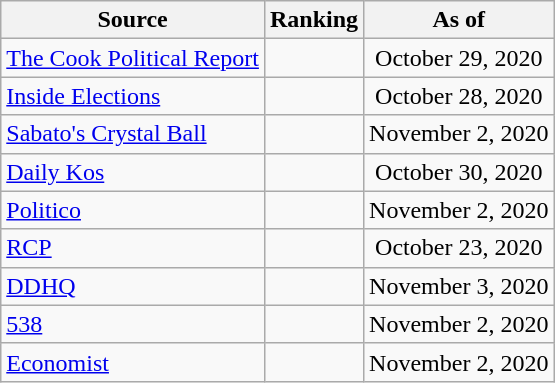<table class="wikitable" style="text-align:center">
<tr>
<th>Source</th>
<th>Ranking</th>
<th>As of</th>
</tr>
<tr>
<td align=left><a href='#'>The Cook Political Report</a></td>
<td></td>
<td>October 29, 2020</td>
</tr>
<tr>
<td align=left><a href='#'>Inside Elections</a></td>
<td></td>
<td>October 28, 2020</td>
</tr>
<tr>
<td align=left><a href='#'>Sabato's Crystal Ball</a></td>
<td></td>
<td>November 2, 2020</td>
</tr>
<tr>
<td style="text-align:left;"><a href='#'>Daily Kos</a></td>
<td></td>
<td>October 30, 2020</td>
</tr>
<tr>
<td style="text-align:left;"><a href='#'>Politico</a></td>
<td></td>
<td>November 2, 2020</td>
</tr>
<tr>
<td style="text-align:left;"><a href='#'>RCP</a></td>
<td></td>
<td>October 23, 2020</td>
</tr>
<tr>
<td style="text-align:left;"><a href='#'>DDHQ</a></td>
<td></td>
<td>November 3, 2020</td>
</tr>
<tr>
<td style="text-align:left;"><a href='#'>538</a></td>
<td></td>
<td>November 2, 2020</td>
</tr>
<tr>
<td style="text-align:left;"><a href='#'>Economist</a></td>
<td></td>
<td>November 2, 2020</td>
</tr>
</table>
